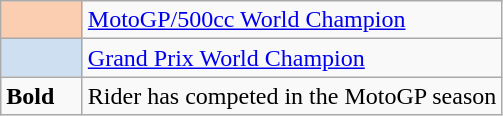<table class="wikitable">
<tr>
<td style="text-align:center; width:47px; background:#FBCEB1;"></td>
<td><a href='#'>MotoGP/500cc World Champion</a></td>
</tr>
<tr>
<td style="text-align:center; width:47px; background:#CEDFF2;"></td>
<td><a href='#'>Grand Prix World Champion</a></td>
</tr>
<tr>
<td><strong>Bold</strong></td>
<td>Rider has competed in the  MotoGP season</td>
</tr>
</table>
